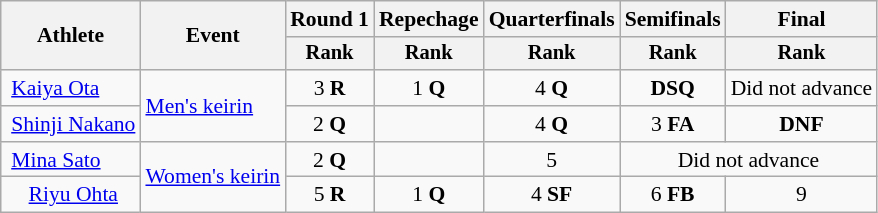<table class=wikitable style=font-size:90%;text-align:center>
<tr>
<th rowspan=2>Athlete</th>
<th rowspan=2>Event</th>
<th>Round 1</th>
<th>Repechage</th>
<th>Quarterfinals</th>
<th>Semifinals</th>
<th>Final</th>
</tr>
<tr style=font-size:95%>
<th>Rank</th>
<th>Rank</th>
<th>Rank</th>
<th>Rank</th>
<th>Rank</th>
</tr>
<tr>
<td align=left> <a href='#'>Kaiya Ota</a></td>
<td rowspan="2" align="left"><a href='#'>Men's keirin</a></td>
<td>3 <strong>R</strong></td>
<td>1 <strong>Q</strong></td>
<td>4 <strong>Q</strong></td>
<td><strong>DSQ</strong></td>
<td colspan=1>Did not advance</td>
</tr>
<tr>
<td align=left> <a href='#'>Shinji Nakano</a></td>
<td>2 <strong>Q</strong></td>
<td></td>
<td>4 <strong>Q</strong></td>
<td>3 <strong>FA</strong></td>
<td><strong>DNF</strong></td>
</tr>
<tr>
<td align="left"> <a href='#'>Mina Sato</a></td>
<td rowspan="2" align="left"><a href='#'>Women's keirin</a></td>
<td>2 <strong>Q</strong></td>
<td></td>
<td>5</td>
<td colspan=2>Did not advance</td>
</tr>
<tr>
<td> <a href='#'>Riyu Ohta</a></td>
<td>5 <strong>R</strong></td>
<td>1 <strong>Q</strong></td>
<td>4 <strong>SF</strong></td>
<td>6 <strong>FB</strong></td>
<td>9</td>
</tr>
</table>
